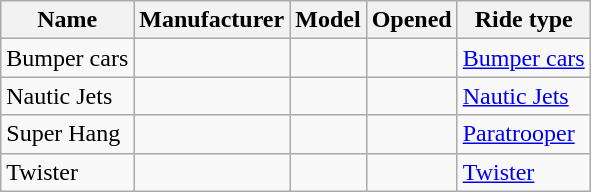<table class= "wikitable sortable">
<tr>
<th>Name</th>
<th>Manufacturer</th>
<th>Model</th>
<th>Opened</th>
<th>Ride type</th>
</tr>
<tr>
<td>Bumper cars</td>
<td></td>
<td></td>
<td></td>
<td><a href='#'>Bumper cars</a></td>
</tr>
<tr>
<td>Nautic Jets</td>
<td></td>
<td></td>
<td></td>
<td><a href='#'>Nautic Jets</a></td>
</tr>
<tr>
<td>Super Hang</td>
<td></td>
<td></td>
<td></td>
<td><a href='#'>Paratrooper</a></td>
</tr>
<tr>
<td>Twister</td>
<td></td>
<td></td>
<td></td>
<td><a href='#'>Twister</a></td>
</tr>
</table>
